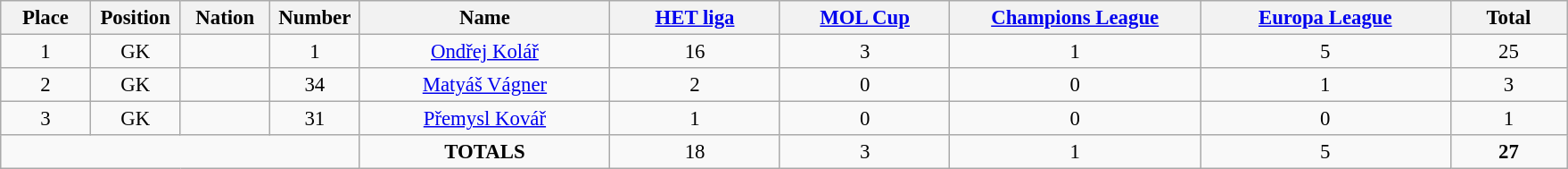<table class="wikitable" style="font-size: 95%; text-align: center;">
<tr>
<th width=60>Place</th>
<th width=60>Position</th>
<th width=60>Nation</th>
<th width=60>Number</th>
<th width=180>Name</th>
<th width=120><a href='#'>HET liga</a></th>
<th width=120><a href='#'>MOL Cup</a></th>
<th width=180><a href='#'>Champions League</a></th>
<th width=180><a href='#'>Europa League</a></th>
<th width=80>Total</th>
</tr>
<tr>
<td>1</td>
<td>GK</td>
<td></td>
<td>1</td>
<td><a href='#'>Ondřej Kolář</a></td>
<td>16</td>
<td>3</td>
<td>1</td>
<td>5</td>
<td>25</td>
</tr>
<tr>
<td>2</td>
<td>GK</td>
<td></td>
<td>34</td>
<td><a href='#'>Matyáš Vágner</a></td>
<td>2</td>
<td>0</td>
<td>0</td>
<td>1</td>
<td>3</td>
</tr>
<tr>
<td>3</td>
<td>GK</td>
<td></td>
<td>31</td>
<td><a href='#'>Přemysl Kovář</a></td>
<td>1</td>
<td>0</td>
<td>0</td>
<td>0</td>
<td>1</td>
</tr>
<tr>
<td colspan="4"></td>
<td><strong>TOTALS</strong></td>
<td>18</td>
<td>3</td>
<td>1</td>
<td>5</td>
<td><strong>27</strong></td>
</tr>
</table>
